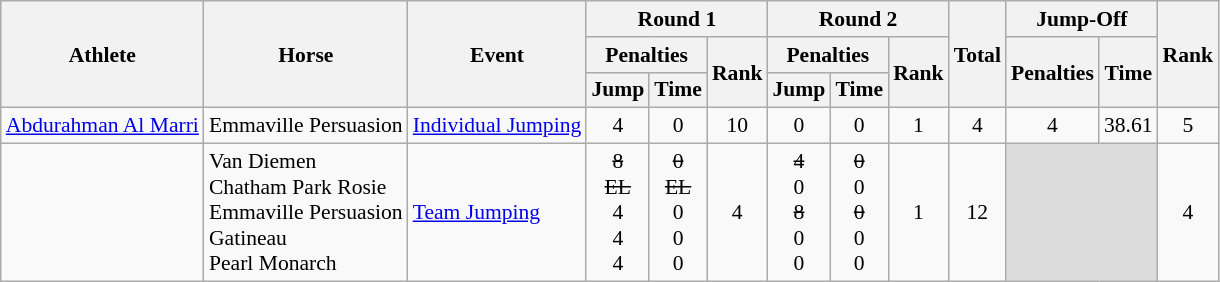<table class="wikitable" border="1" style="font-size:90%">
<tr>
<th rowspan=3>Athlete</th>
<th rowspan=3>Horse</th>
<th rowspan=3>Event</th>
<th colspan=3>Round 1</th>
<th colspan=3>Round 2</th>
<th rowspan=3>Total</th>
<th colspan=2>Jump-Off</th>
<th rowspan=3>Rank</th>
</tr>
<tr>
<th colspan=2>Penalties</th>
<th rowspan=2>Rank</th>
<th colspan=2>Penalties</th>
<th rowspan=2>Rank</th>
<th rowspan=2>Penalties</th>
<th rowspan=2>Time</th>
</tr>
<tr>
<th>Jump</th>
<th>Time</th>
<th>Jump</th>
<th>Time</th>
</tr>
<tr>
<td><a href='#'>Abdurahman Al Marri</a></td>
<td>Emmaville Persuasion</td>
<td><a href='#'>Individual Jumping</a></td>
<td align=center>4</td>
<td align=center>0</td>
<td align=center>10</td>
<td align=center>0</td>
<td align=center>0</td>
<td align=center>1</td>
<td align=center>4</td>
<td align=center>4</td>
<td align=center>38.61</td>
<td align=center>5</td>
</tr>
<tr>
<td><br><br><br><br></td>
<td>Van Diemen<br>Chatham Park Rosie<br>Emmaville Persuasion<br>Gatineau<br>Pearl Monarch</td>
<td><a href='#'>Team Jumping</a></td>
<td align=center><s>8</s><br><s>EL</s><br>4<br>4<br>4</td>
<td align=center><s>0</s><br><s>EL</s><br>0<br>0<br>0</td>
<td align=center>4</td>
<td align=center><s>4</s><br>0<br><s>8</s><br>0<br>0</td>
<td align=center><s>0</s><br>0<br><s>0</s><br>0<br>0</td>
<td align=center>1</td>
<td align=center>12</td>
<td colspan=2 bgcolor=#DCDCDC></td>
<td align=center>4</td>
</tr>
</table>
